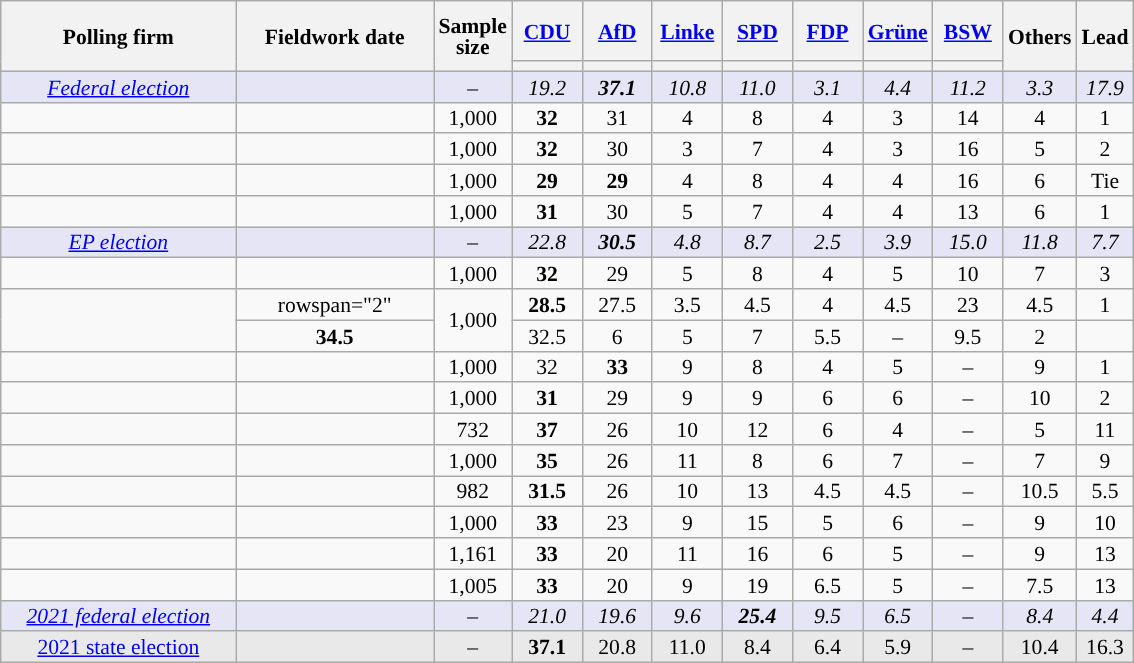<table class="wikitable sortable" style="text-align:center;font-size:90%;line-height:14px;">
<tr style="height:40px;">
<th style="width:150px;" rowspan="2">Polling firm</th>
<th style="width:125px;" rowspan="2">Fieldwork date</th>
<th style="width:35px;" rowspan="2">Sample<br>size</th>
<th class="unsortable" style="width:40px;"><a href='#'>CDU</a></th>
<th class="unsortable" style="width:40px;"><a href='#'>AfD</a></th>
<th class="unsortable" style="width:40px;"><a href='#'>Linke</a></th>
<th class="unsortable" style="width:40px;"><a href='#'>SPD</a></th>
<th class="unsortable" style="width:40px;"><a href='#'>FDP</a></th>
<th class="unsortable" style="width:40px;"><a href='#'>Grüne</a></th>
<th class="unsortable" style="width:40px;"><a href='#'>BSW</a></th>
<th class="unsortable" style="width:40px;" rowspan="2">Others</th>
<th style="width:30px;" rowspan="2">Lead</th>
</tr>
<tr>
<th style="background:"></th>
<th style="background:"></th>
<th style="background:"></th>
<th style="background:"></th>
<th style="background:"></th>
<th style="background:"></th>
<th style="background:"></th>
</tr>
<tr style="background:#E5E5F5;font-style:italic;">
<td><a href='#'>Federal election</a></td>
<td></td>
<td>–</td>
<td>19.2</td>
<td><strong>37.1</strong></td>
<td>10.8</td>
<td>11.0</td>
<td>3.1</td>
<td>4.4</td>
<td>11.2</td>
<td>3.3</td>
<td style="background:">17.9</td>
</tr>
<tr>
<td></td>
<td></td>
<td>1,000</td>
<td><strong>32</strong></td>
<td>31</td>
<td>4</td>
<td>8</td>
<td>4</td>
<td>3</td>
<td>14</td>
<td>4</td>
<td style="background:">1</td>
</tr>
<tr>
<td></td>
<td></td>
<td>1,000</td>
<td><strong>32</strong></td>
<td>30</td>
<td>3</td>
<td>7</td>
<td>4</td>
<td>3</td>
<td>16</td>
<td>5</td>
<td style="background:">2</td>
</tr>
<tr>
<td></td>
<td></td>
<td>1,000</td>
<td><strong>29</strong></td>
<td><strong>29</strong></td>
<td>4</td>
<td>8</td>
<td>4</td>
<td>4</td>
<td>16</td>
<td>6</td>
<td>Tie</td>
</tr>
<tr>
<td></td>
<td></td>
<td>1,000</td>
<td><strong>31</strong></td>
<td>30</td>
<td>5</td>
<td>7</td>
<td>4</td>
<td>4</td>
<td>13</td>
<td>6</td>
<td style="background:">1</td>
</tr>
<tr style="background:#E5E5F5;font-style:italic;">
<td><a href='#'>EP election</a></td>
<td></td>
<td>–</td>
<td>22.8</td>
<td><strong>30.5</strong></td>
<td>4.8</td>
<td>8.7</td>
<td>2.5</td>
<td>3.9</td>
<td>15.0</td>
<td>11.8</td>
<td style="background:">7.7</td>
</tr>
<tr>
<td></td>
<td></td>
<td>1,000</td>
<td><strong>32</strong></td>
<td>29</td>
<td>5</td>
<td>8</td>
<td>4</td>
<td>5</td>
<td>10</td>
<td>7</td>
<td style="background:">3</td>
</tr>
<tr>
<td rowspan="2"></td>
<td>rowspan="2" </td>
<td rowspan="2">1,000</td>
<td><strong>28.5</strong></td>
<td>27.5</td>
<td>3.5</td>
<td>4.5</td>
<td>4</td>
<td>4.5</td>
<td>23</td>
<td>4.5</td>
<td style="background:">1</td>
</tr>
<tr>
<td><strong>34.5</strong></td>
<td>32.5</td>
<td>6</td>
<td>5</td>
<td>7</td>
<td>5.5</td>
<td>–</td>
<td>9.5</td>
<td style="background:">2</td>
</tr>
<tr>
<td></td>
<td></td>
<td>1,000</td>
<td>32</td>
<td><strong>33</strong></td>
<td>9</td>
<td>8</td>
<td>4</td>
<td>5</td>
<td>–</td>
<td>9</td>
<td style="background:">1</td>
</tr>
<tr>
<td></td>
<td></td>
<td>1,000</td>
<td><strong>31</strong></td>
<td>29</td>
<td>9</td>
<td>9</td>
<td>6</td>
<td>6</td>
<td>–</td>
<td>10</td>
<td style="background:">2</td>
</tr>
<tr>
<td></td>
<td></td>
<td>732</td>
<td><strong>37</strong></td>
<td>26</td>
<td>10</td>
<td>12</td>
<td>6</td>
<td>4</td>
<td>–</td>
<td>5</td>
<td style="background:">11</td>
</tr>
<tr>
<td></td>
<td></td>
<td>1,000</td>
<td><strong>35</strong></td>
<td>26</td>
<td>11</td>
<td>8</td>
<td>6</td>
<td>7</td>
<td>–</td>
<td>7</td>
<td style="background:">9</td>
</tr>
<tr>
<td></td>
<td></td>
<td>982</td>
<td><strong>31.5</strong></td>
<td>26</td>
<td>10</td>
<td>13</td>
<td>4.5</td>
<td>4.5</td>
<td>–</td>
<td>10.5</td>
<td style="background:">5.5</td>
</tr>
<tr>
<td></td>
<td></td>
<td>1,000</td>
<td><strong>33</strong></td>
<td>23</td>
<td>9</td>
<td>15</td>
<td>5</td>
<td>6</td>
<td>–</td>
<td>9</td>
<td style="background:">10</td>
</tr>
<tr>
<td></td>
<td></td>
<td>1,161</td>
<td><strong>33</strong></td>
<td>20</td>
<td>11</td>
<td>16</td>
<td>6</td>
<td>5</td>
<td>–</td>
<td>9</td>
<td style="background:">13</td>
</tr>
<tr>
<td></td>
<td></td>
<td>1,005</td>
<td><strong>33</strong></td>
<td>20</td>
<td>9</td>
<td>19</td>
<td>6.5</td>
<td>5</td>
<td>–</td>
<td>7.5</td>
<td style="background:">13</td>
</tr>
<tr style="background:#E5E5F5;font-style:italic;">
<td><a href='#'>2021 federal election</a></td>
<td></td>
<td>–</td>
<td>21.0</td>
<td>19.6</td>
<td>9.6</td>
<td><strong>25.4</strong></td>
<td>9.5</td>
<td>6.5</td>
<td>–</td>
<td>8.4</td>
<td style="background:">4.4</td>
</tr>
<tr style="background:#E9E9E9;">
<td><a href='#'>2021 state election</a></td>
<td></td>
<td>–</td>
<td><strong>37.1</strong></td>
<td>20.8</td>
<td>11.0</td>
<td>8.4</td>
<td>6.4</td>
<td>5.9</td>
<td>–</td>
<td>10.4</td>
<td style="background:">16.3</td>
</tr>
</table>
